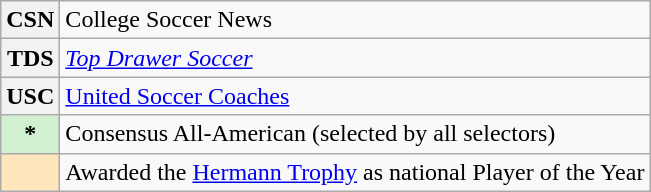<table class="wikitable">
<tr>
<th scope="row" style="text-align:center">CSN</th>
<td>College Soccer News</td>
</tr>
<tr>
<th scope="row" style="text-align:center">TDS</th>
<td><em><a href='#'>Top Drawer Soccer</a></em></td>
</tr>
<tr>
<th scope="row" style="text-align:center">USC</th>
<td><a href='#'>United Soccer Coaches</a></td>
</tr>
<tr>
<th scope="row" style="background:#d0f0d0;">*</th>
<td>Consensus All-American (selected by all selectors)</td>
</tr>
<tr>
<th scope="row" style="background:#ffe6bd;"></th>
<td>Awarded the <a href='#'>Hermann Trophy</a> as national Player of the Year</td>
</tr>
</table>
